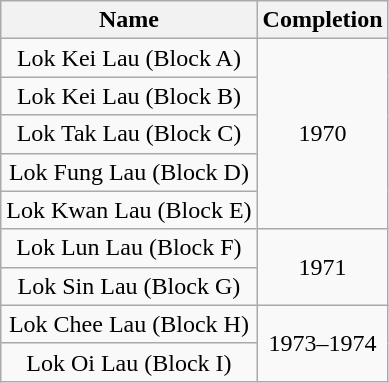<table class="wikitable" style="text-align: center">
<tr>
<th>Name</th>
<th>Completion</th>
</tr>
<tr>
<td>Lok Kei Lau (Block A)</td>
<td rowspan="5">1970</td>
</tr>
<tr>
<td>Lok Kei Lau (Block B)</td>
</tr>
<tr>
<td>Lok Tak Lau (Block C)</td>
</tr>
<tr>
<td>Lok Fung Lau (Block D)</td>
</tr>
<tr>
<td>Lok Kwan Lau (Block E)</td>
</tr>
<tr>
<td>Lok Lun Lau (Block F)</td>
<td rowspan="2">1971</td>
</tr>
<tr>
<td>Lok Sin Lau (Block G)</td>
</tr>
<tr>
<td>Lok Chee Lau (Block H)</td>
<td rowspan="2">1973–1974</td>
</tr>
<tr>
<td>Lok Oi Lau (Block I)</td>
</tr>
</table>
